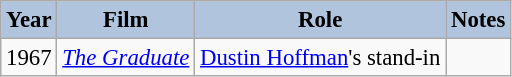<table class="wikitable" style="font-size:95%;">
<tr>
<th style="background:#B0C4DE;">Year</th>
<th style="background:#B0C4DE;">Film</th>
<th style="background:#B0C4DE;">Role</th>
<th style="background:#B0C4DE;">Notes</th>
</tr>
<tr>
<td>1967</td>
<td><em><a href='#'>The Graduate</a></em></td>
<td><a href='#'>Dustin Hoffman</a>'s stand-in</td>
<td><small></small></td>
</tr>
</table>
